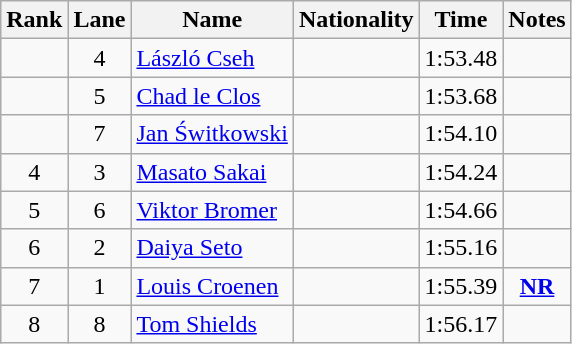<table class="wikitable sortable" style="text-align:center">
<tr>
<th>Rank</th>
<th>Lane</th>
<th>Name</th>
<th>Nationality</th>
<th>Time</th>
<th>Notes</th>
</tr>
<tr>
<td></td>
<td>4</td>
<td align=left><a href='#'>László Cseh</a></td>
<td align=left></td>
<td>1:53.48</td>
<td></td>
</tr>
<tr>
<td></td>
<td>5</td>
<td align=left><a href='#'>Chad le Clos</a></td>
<td align=left></td>
<td>1:53.68</td>
<td></td>
</tr>
<tr>
<td></td>
<td>7</td>
<td align=left><a href='#'>Jan Świtkowski</a></td>
<td align=left></td>
<td>1:54.10</td>
<td></td>
</tr>
<tr>
<td>4</td>
<td>3</td>
<td align=left><a href='#'>Masato Sakai</a></td>
<td align=left></td>
<td>1:54.24</td>
<td></td>
</tr>
<tr>
<td>5</td>
<td>6</td>
<td align=left><a href='#'>Viktor Bromer</a></td>
<td align=left></td>
<td>1:54.66</td>
<td></td>
</tr>
<tr>
<td>6</td>
<td>2</td>
<td align=left><a href='#'>Daiya Seto</a></td>
<td align=left></td>
<td>1:55.16</td>
<td></td>
</tr>
<tr>
<td>7</td>
<td>1</td>
<td align=left><a href='#'>Louis Croenen</a></td>
<td align=left></td>
<td>1:55.39</td>
<td><strong><a href='#'>NR</a></strong></td>
</tr>
<tr>
<td>8</td>
<td>8</td>
<td align=left><a href='#'>Tom Shields</a></td>
<td align=left></td>
<td>1:56.17</td>
<td></td>
</tr>
</table>
